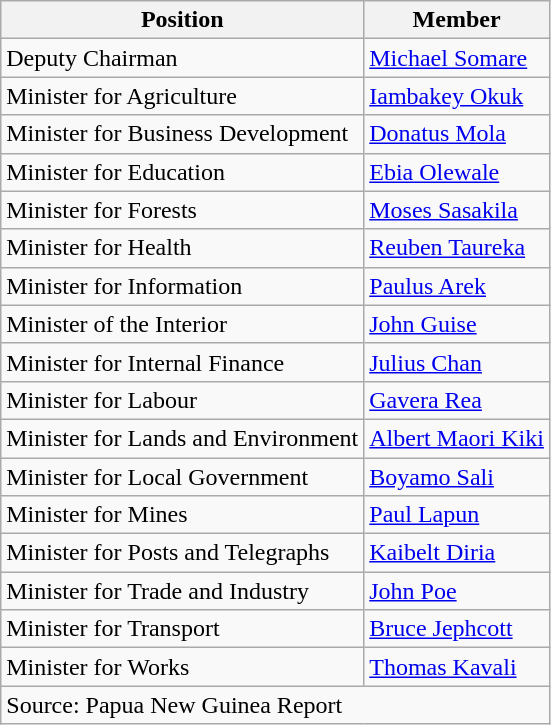<table class=wikitable>
<tr>
<th>Position</th>
<th>Member</th>
</tr>
<tr>
<td>Deputy Chairman</td>
<td><a href='#'>Michael Somare</a></td>
</tr>
<tr>
<td>Minister for Agriculture</td>
<td><a href='#'>Iambakey Okuk</a></td>
</tr>
<tr>
<td>Minister for Business Development</td>
<td><a href='#'>Donatus Mola</a></td>
</tr>
<tr>
<td>Minister for Education</td>
<td><a href='#'>Ebia Olewale</a></td>
</tr>
<tr>
<td>Minister for Forests</td>
<td><a href='#'>Moses Sasakila</a></td>
</tr>
<tr>
<td>Minister for Health</td>
<td><a href='#'>Reuben Taureka</a></td>
</tr>
<tr>
<td>Minister for Information</td>
<td><a href='#'>Paulus Arek</a></td>
</tr>
<tr>
<td>Minister of the Interior</td>
<td><a href='#'>John Guise</a></td>
</tr>
<tr>
<td>Minister for Internal Finance</td>
<td><a href='#'>Julius Chan</a></td>
</tr>
<tr>
<td>Minister for Labour</td>
<td><a href='#'>Gavera Rea</a></td>
</tr>
<tr>
<td>Minister for Lands and Environment</td>
<td><a href='#'>Albert Maori Kiki</a></td>
</tr>
<tr>
<td>Minister for Local Government</td>
<td><a href='#'>Boyamo Sali</a></td>
</tr>
<tr>
<td>Minister for Mines</td>
<td><a href='#'>Paul Lapun</a></td>
</tr>
<tr>
<td>Minister for Posts and Telegraphs</td>
<td><a href='#'>Kaibelt Diria</a></td>
</tr>
<tr>
<td>Minister for Trade and Industry</td>
<td><a href='#'>John Poe</a></td>
</tr>
<tr>
<td>Minister for Transport</td>
<td><a href='#'>Bruce Jephcott</a></td>
</tr>
<tr>
<td>Minister for Works</td>
<td><a href='#'>Thomas Kavali</a></td>
</tr>
<tr>
<td colspan=2>Source: Papua New Guinea Report</td>
</tr>
</table>
